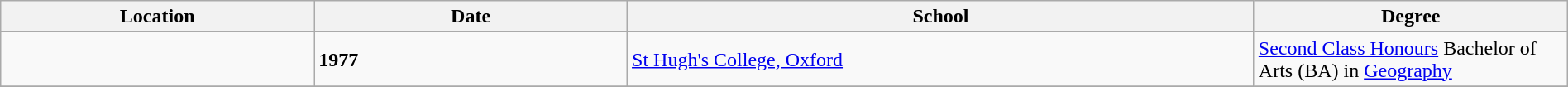<table class="wikitable" style="width:100%;">
<tr>
<th style="width:20%;">Location</th>
<th style="width:20%;">Date</th>
<th style="width:40%;">School</th>
<th style="width:20%;">Degree</th>
</tr>
<tr>
<td></td>
<td><strong>1977</strong></td>
<td><a href='#'>St Hugh's College, Oxford</a></td>
<td><a href='#'>Second Class Honours</a> Bachelor of Arts (BA) in <a href='#'>Geography</a></td>
</tr>
<tr>
</tr>
</table>
